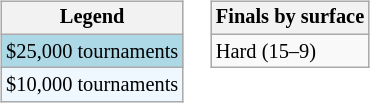<table>
<tr valign=top>
<td><br><table class=wikitable style="font-size:85%">
<tr>
<th>Legend</th>
</tr>
<tr style="background:lightblue;">
<td>$25,000 tournaments</td>
</tr>
<tr style="background:#f0f8ff;">
<td>$10,000 tournaments</td>
</tr>
</table>
</td>
<td><br><table class=wikitable style="font-size:85%">
<tr>
<th>Finals by surface</th>
</tr>
<tr>
<td>Hard (15–9)</td>
</tr>
</table>
</td>
</tr>
</table>
